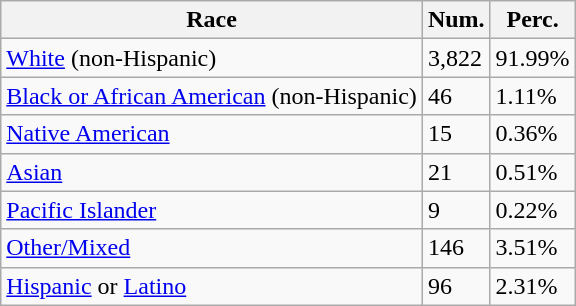<table class="wikitable">
<tr>
<th>Race</th>
<th>Num.</th>
<th>Perc.</th>
</tr>
<tr>
<td><a href='#'>White</a> (non-Hispanic)</td>
<td>3,822</td>
<td>91.99%</td>
</tr>
<tr>
<td><a href='#'>Black or African American</a> (non-Hispanic)</td>
<td>46</td>
<td>1.11%</td>
</tr>
<tr>
<td><a href='#'>Native American</a></td>
<td>15</td>
<td>0.36%</td>
</tr>
<tr>
<td><a href='#'>Asian</a></td>
<td>21</td>
<td>0.51%</td>
</tr>
<tr>
<td><a href='#'>Pacific Islander</a></td>
<td>9</td>
<td>0.22%</td>
</tr>
<tr>
<td><a href='#'>Other/Mixed</a></td>
<td>146</td>
<td>3.51%</td>
</tr>
<tr>
<td><a href='#'>Hispanic</a> or <a href='#'>Latino</a></td>
<td>96</td>
<td>2.31%</td>
</tr>
</table>
